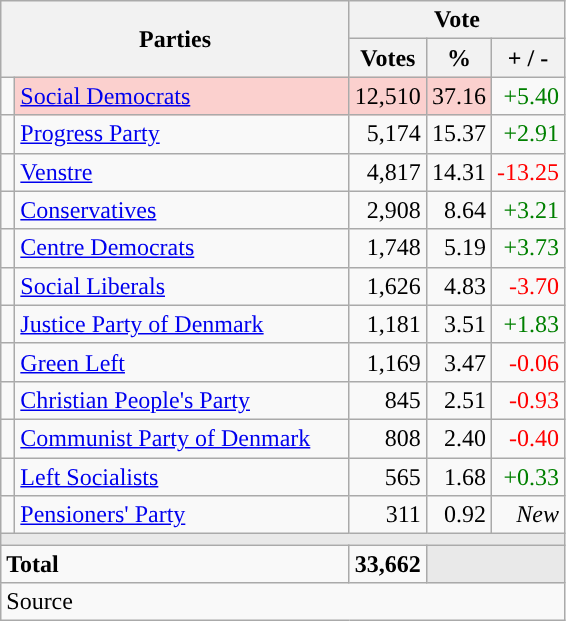<table class="wikitable" style="text-align:right;">
<tr>
<th style="text-align:centre;" rowspan="2" colspan="2" width="225">Parties</th>
<th colspan="3">Vote</th>
</tr>
<tr>
<th width="15">Votes</th>
<th width="15">%</th>
<th width="15">+ / -</th>
</tr>
<tr>
<td width="2" style="color:inherit;background:"></td>
<td bgcolor=#fbd0ce  align="left"><a href='#'>Social Democrats</a></td>
<td bgcolor=#fbd0ce>12,510</td>
<td bgcolor=#fbd0ce>37.16</td>
<td style=color:green;>+5.40</td>
</tr>
<tr>
<td width="2" style="color:inherit;background:"></td>
<td align="left"><a href='#'>Progress Party</a></td>
<td>5,174</td>
<td>15.37</td>
<td style=color:green;>+2.91</td>
</tr>
<tr>
<td width="2" style="color:inherit;background:"></td>
<td align="left"><a href='#'>Venstre</a></td>
<td>4,817</td>
<td>14.31</td>
<td style=color:red;>-13.25</td>
</tr>
<tr>
<td width="2" style="color:inherit;background:"></td>
<td align="left"><a href='#'>Conservatives</a></td>
<td>2,908</td>
<td>8.64</td>
<td style=color:green;>+3.21</td>
</tr>
<tr>
<td width="2" style="color:inherit;background:"></td>
<td align="left"><a href='#'>Centre Democrats</a></td>
<td>1,748</td>
<td>5.19</td>
<td style=color:green;>+3.73</td>
</tr>
<tr>
<td width="2" style="color:inherit;background:"></td>
<td align="left"><a href='#'>Social Liberals</a></td>
<td>1,626</td>
<td>4.83</td>
<td style=color:red;>-3.70</td>
</tr>
<tr>
<td width="2" style="color:inherit;background:"></td>
<td align="left"><a href='#'>Justice Party of Denmark</a></td>
<td>1,181</td>
<td>3.51</td>
<td style=color:green;>+1.83</td>
</tr>
<tr>
<td width="2" style="color:inherit;background:"></td>
<td align="left"><a href='#'>Green Left</a></td>
<td>1,169</td>
<td>3.47</td>
<td style=color:red;>-0.06</td>
</tr>
<tr>
<td width="2" style="color:inherit;background:"></td>
<td align="left"><a href='#'>Christian People's Party</a></td>
<td>845</td>
<td>2.51</td>
<td style=color:red;>-0.93</td>
</tr>
<tr>
<td width="2" style="color:inherit;background:"></td>
<td align="left"><a href='#'>Communist Party of Denmark</a></td>
<td>808</td>
<td>2.40</td>
<td style=color:red;>-0.40</td>
</tr>
<tr>
<td width="2" style="color:inherit;background:"></td>
<td align="left"><a href='#'>Left Socialists</a></td>
<td>565</td>
<td>1.68</td>
<td style=color:green;>+0.33</td>
</tr>
<tr>
<td width="2" style="color:inherit;background:"></td>
<td align="left"><a href='#'>Pensioners' Party</a></td>
<td>311</td>
<td>0.92</td>
<td><em>New</em></td>
</tr>
<tr>
<td colspan="7" bgcolor="#E9E9E9"></td>
</tr>
<tr>
<td align="left" colspan="2"><strong>Total</strong></td>
<td><strong>33,662</strong></td>
<td bgcolor="#E9E9E9" colspan="2"></td>
</tr>
<tr>
<td align="left" colspan="6">Source</td>
</tr>
</table>
